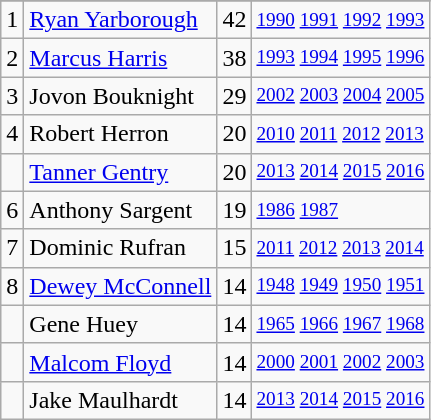<table class="wikitable">
<tr>
</tr>
<tr>
<td>1</td>
<td><a href='#'>Ryan Yarborough</a></td>
<td>42</td>
<td style="font-size:80%;"><a href='#'>1990</a> <a href='#'>1991</a> <a href='#'>1992</a> <a href='#'>1993</a></td>
</tr>
<tr>
<td>2</td>
<td><a href='#'>Marcus Harris</a></td>
<td>38</td>
<td style="font-size:80%;"><a href='#'>1993</a> <a href='#'>1994</a> <a href='#'>1995</a> <a href='#'>1996</a></td>
</tr>
<tr>
<td>3</td>
<td>Jovon Bouknight</td>
<td>29</td>
<td style="font-size:80%;"><a href='#'>2002</a> <a href='#'>2003</a> <a href='#'>2004</a> <a href='#'>2005</a></td>
</tr>
<tr>
<td>4</td>
<td>Robert Herron</td>
<td>20</td>
<td style="font-size:80%;"><a href='#'>2010</a> <a href='#'>2011</a> <a href='#'>2012</a> <a href='#'>2013</a></td>
</tr>
<tr>
<td></td>
<td><a href='#'>Tanner Gentry</a></td>
<td>20</td>
<td style="font-size:80%;"><a href='#'>2013</a> <a href='#'>2014</a> <a href='#'>2015</a> <a href='#'>2016</a></td>
</tr>
<tr>
<td>6</td>
<td>Anthony Sargent</td>
<td>19</td>
<td style="font-size:80%;"><a href='#'>1986</a> <a href='#'>1987</a></td>
</tr>
<tr>
<td>7</td>
<td>Dominic Rufran</td>
<td>15</td>
<td style="font-size:80%;"><a href='#'>2011</a> <a href='#'>2012</a> <a href='#'>2013</a> <a href='#'>2014</a></td>
</tr>
<tr>
<td>8</td>
<td><a href='#'>Dewey McConnell</a></td>
<td>14</td>
<td style="font-size:80%;"><a href='#'>1948</a> <a href='#'>1949</a> <a href='#'>1950</a> <a href='#'>1951</a></td>
</tr>
<tr>
<td></td>
<td>Gene Huey</td>
<td>14</td>
<td style="font-size:80%;"><a href='#'>1965</a> <a href='#'>1966</a> <a href='#'>1967</a> <a href='#'>1968</a></td>
</tr>
<tr>
<td></td>
<td><a href='#'>Malcom Floyd</a></td>
<td>14</td>
<td style="font-size:80%;"><a href='#'>2000</a> <a href='#'>2001</a> <a href='#'>2002</a> <a href='#'>2003</a></td>
</tr>
<tr>
<td></td>
<td>Jake Maulhardt</td>
<td>14</td>
<td style="font-size:80%;"><a href='#'>2013</a> <a href='#'>2014</a> <a href='#'>2015</a> <a href='#'>2016</a></td>
</tr>
</table>
